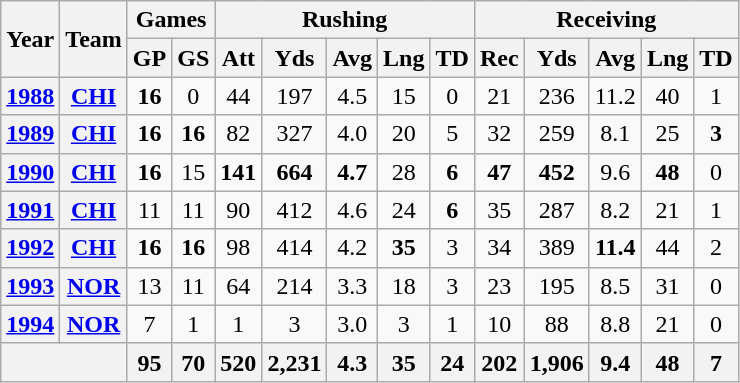<table class="wikitable" style="text-align:center;">
<tr>
<th rowspan="2">Year</th>
<th rowspan="2">Team</th>
<th colspan="2">Games</th>
<th colspan="5">Rushing</th>
<th colspan="5">Receiving</th>
</tr>
<tr>
<th>GP</th>
<th>GS</th>
<th>Att</th>
<th>Yds</th>
<th>Avg</th>
<th>Lng</th>
<th>TD</th>
<th>Rec</th>
<th>Yds</th>
<th>Avg</th>
<th>Lng</th>
<th>TD</th>
</tr>
<tr>
<th><a href='#'>1988</a></th>
<th><a href='#'>CHI</a></th>
<td><strong>16</strong></td>
<td>0</td>
<td>44</td>
<td>197</td>
<td>4.5</td>
<td>15</td>
<td>0</td>
<td>21</td>
<td>236</td>
<td>11.2</td>
<td>40</td>
<td>1</td>
</tr>
<tr>
<th><a href='#'>1989</a></th>
<th><a href='#'>CHI</a></th>
<td><strong>16</strong></td>
<td><strong>16</strong></td>
<td>82</td>
<td>327</td>
<td>4.0</td>
<td>20</td>
<td>5</td>
<td>32</td>
<td>259</td>
<td>8.1</td>
<td>25</td>
<td><strong>3</strong></td>
</tr>
<tr>
<th><a href='#'>1990</a></th>
<th><a href='#'>CHI</a></th>
<td><strong>16</strong></td>
<td>15</td>
<td><strong>141</strong></td>
<td><strong>664</strong></td>
<td><strong>4.7</strong></td>
<td>28</td>
<td><strong>6</strong></td>
<td><strong>47</strong></td>
<td><strong>452</strong></td>
<td>9.6</td>
<td><strong>48</strong></td>
<td>0</td>
</tr>
<tr>
<th><a href='#'>1991</a></th>
<th><a href='#'>CHI</a></th>
<td>11</td>
<td>11</td>
<td>90</td>
<td>412</td>
<td>4.6</td>
<td>24</td>
<td><strong>6</strong></td>
<td>35</td>
<td>287</td>
<td>8.2</td>
<td>21</td>
<td>1</td>
</tr>
<tr>
<th><a href='#'>1992</a></th>
<th><a href='#'>CHI</a></th>
<td><strong>16</strong></td>
<td><strong>16</strong></td>
<td>98</td>
<td>414</td>
<td>4.2</td>
<td><strong>35</strong></td>
<td>3</td>
<td>34</td>
<td>389</td>
<td><strong>11.4</strong></td>
<td>44</td>
<td>2</td>
</tr>
<tr>
<th><a href='#'>1993</a></th>
<th><a href='#'>NOR</a></th>
<td>13</td>
<td>11</td>
<td>64</td>
<td>214</td>
<td>3.3</td>
<td>18</td>
<td>3</td>
<td>23</td>
<td>195</td>
<td>8.5</td>
<td>31</td>
<td>0</td>
</tr>
<tr>
<th><a href='#'>1994</a></th>
<th><a href='#'>NOR</a></th>
<td>7</td>
<td>1</td>
<td>1</td>
<td>3</td>
<td>3.0</td>
<td>3</td>
<td>1</td>
<td>10</td>
<td>88</td>
<td>8.8</td>
<td>21</td>
<td>0</td>
</tr>
<tr>
<th colspan="2"></th>
<th>95</th>
<th>70</th>
<th>520</th>
<th>2,231</th>
<th>4.3</th>
<th>35</th>
<th>24</th>
<th>202</th>
<th>1,906</th>
<th>9.4</th>
<th>48</th>
<th>7</th>
</tr>
</table>
